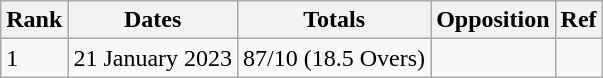<table class="wikitable">
<tr>
<th>Rank</th>
<th>Dates</th>
<th>Totals</th>
<th>Opposition</th>
<th>Ref</th>
</tr>
<tr>
<td>1</td>
<td>21 January 2023</td>
<td>87/10 (18.5 Overs)</td>
<td></td>
<td></td>
</tr>
</table>
